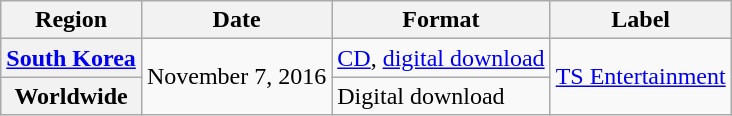<table class="wikitable">
<tr>
<th>Region</th>
<th>Date</th>
<th>Format</th>
<th>Label</th>
</tr>
<tr>
<th><a href='#'>South Korea</a></th>
<td rowspan="2">November 7, 2016</td>
<td><a href='#'>CD</a>, <a href='#'>digital download</a></td>
<td rowspan="2"><a href='#'>TS Entertainment</a></td>
</tr>
<tr>
<th>Worldwide</th>
<td>Digital download</td>
</tr>
</table>
